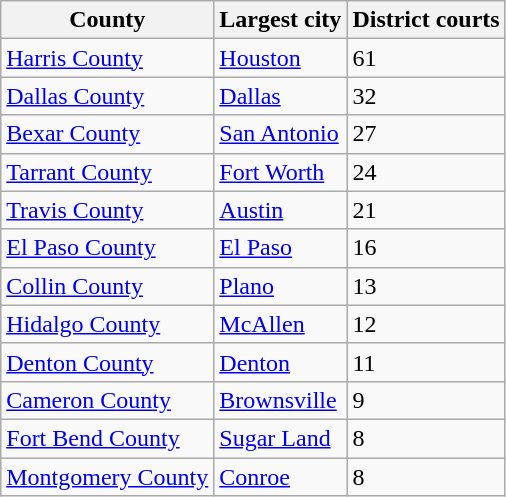<table class="wikitable" border="1">
<tr>
<th>County</th>
<th>Largest city</th>
<th>District courts</th>
</tr>
<tr>
<td><a href='#'>Harris County</a></td>
<td><a href='#'>Houston</a></td>
<td>61</td>
</tr>
<tr>
<td><a href='#'>Dallas County</a></td>
<td><a href='#'>Dallas</a></td>
<td>32</td>
</tr>
<tr>
<td><a href='#'>Bexar County</a></td>
<td><a href='#'>San Antonio</a></td>
<td>27</td>
</tr>
<tr>
<td><a href='#'>Tarrant County</a></td>
<td><a href='#'>Fort Worth</a></td>
<td>24</td>
</tr>
<tr>
<td><a href='#'>Travis County</a></td>
<td><a href='#'>Austin</a></td>
<td>21</td>
</tr>
<tr>
<td><a href='#'>El Paso County</a></td>
<td><a href='#'>El Paso</a></td>
<td>16</td>
</tr>
<tr>
<td><a href='#'>Collin County</a></td>
<td><a href='#'>Plano</a></td>
<td>13</td>
</tr>
<tr>
<td><a href='#'>Hidalgo County</a></td>
<td><a href='#'>McAllen</a></td>
<td>12</td>
</tr>
<tr>
<td><a href='#'>Denton County</a></td>
<td><a href='#'>Denton</a></td>
<td>11</td>
</tr>
<tr>
<td><a href='#'>Cameron County</a></td>
<td><a href='#'>Brownsville</a></td>
<td>9</td>
</tr>
<tr>
<td><a href='#'>Fort Bend County</a></td>
<td><a href='#'>Sugar Land</a></td>
<td>8</td>
</tr>
<tr>
<td><a href='#'>Montgomery County</a></td>
<td><a href='#'>Conroe</a></td>
<td>8</td>
</tr>
</table>
